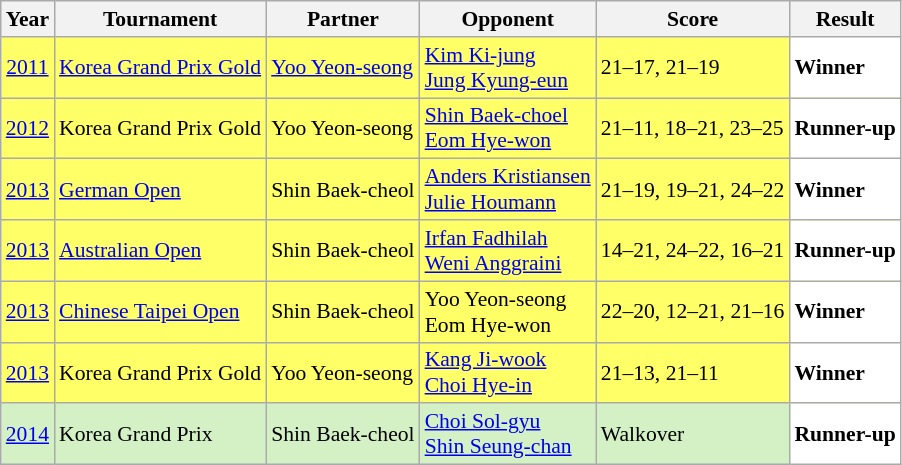<table class="sortable wikitable" style="font-size: 90%;">
<tr>
<th>Year</th>
<th>Tournament</th>
<th>Partner</th>
<th>Opponent</th>
<th>Score</th>
<th>Result</th>
</tr>
<tr style="background:#FFFF67">
<td align="center"><a href='#'>2011</a></td>
<td align="left"><a href='#'>Korea Grand Prix Gold</a></td>
<td align="left"> <a href='#'>Yoo Yeon-seong</a></td>
<td align="left"> <a href='#'>Kim Ki-jung</a><br> <a href='#'>Jung Kyung-eun</a></td>
<td align="left">21–17, 21–19</td>
<td style="text-align:left; background:white"> <strong>Winner</strong></td>
</tr>
<tr style="background:#FFFF67">
<td align="center"><a href='#'>2012</a></td>
<td align="left">Korea Grand Prix Gold</td>
<td align="left"> Yoo Yeon-seong</td>
<td align="left"> <a href='#'>Shin Baek-choel</a><br> <a href='#'>Eom Hye-won</a></td>
<td align="left">21–11, 18–21, 23–25</td>
<td style="text-align:left; background:white"> <strong>Runner-up</strong></td>
</tr>
<tr style="background:#FFFF67">
<td align="center"><a href='#'>2013</a></td>
<td align="left"><a href='#'>German Open</a></td>
<td align="left"> Shin Baek-cheol</td>
<td align="left"> <a href='#'>Anders Kristiansen</a><br> <a href='#'>Julie Houmann</a></td>
<td align="left">21–19, 19–21, 24–22</td>
<td style="text-align:left; background:white"> <strong>Winner</strong></td>
</tr>
<tr style="background:#FFFF67">
<td align="center"><a href='#'>2013</a></td>
<td align="left"><a href='#'>Australian Open</a></td>
<td align="left"> Shin Baek-cheol</td>
<td align="left"> <a href='#'>Irfan Fadhilah</a><br> <a href='#'>Weni Anggraini</a></td>
<td align="left">14–21, 24–22, 16–21</td>
<td style="text-align:left; background:white"> <strong>Runner-up</strong></td>
</tr>
<tr style="background:#FFFF67">
<td align="center"><a href='#'>2013</a></td>
<td align="left"><a href='#'>Chinese Taipei Open</a></td>
<td align="left"> Shin Baek-cheol</td>
<td align="left"> Yoo Yeon-seong<br> Eom Hye-won</td>
<td align="left">22–20, 12–21, 21–16</td>
<td style="text-align:left; background:white"> <strong>Winner</strong></td>
</tr>
<tr style="background:#FFFF67">
<td align="center"><a href='#'>2013</a></td>
<td align="left">Korea Grand Prix Gold</td>
<td align="left"> Yoo Yeon-seong</td>
<td align="left"> <a href='#'>Kang Ji-wook</a><br> <a href='#'>Choi Hye-in</a></td>
<td align="left">21–13, 21–11</td>
<td style="text-align:left; background:white"> <strong>Winner</strong></td>
</tr>
<tr style="background:#D4F1C5">
<td align="center"><a href='#'>2014</a></td>
<td align="left">Korea Grand Prix</td>
<td align="left"> Shin Baek-cheol</td>
<td align="left"> <a href='#'>Choi Sol-gyu</a><br> <a href='#'>Shin Seung-chan</a></td>
<td align="left">Walkover</td>
<td style="text-align:left; background:white"> <strong>Runner-up</strong></td>
</tr>
</table>
